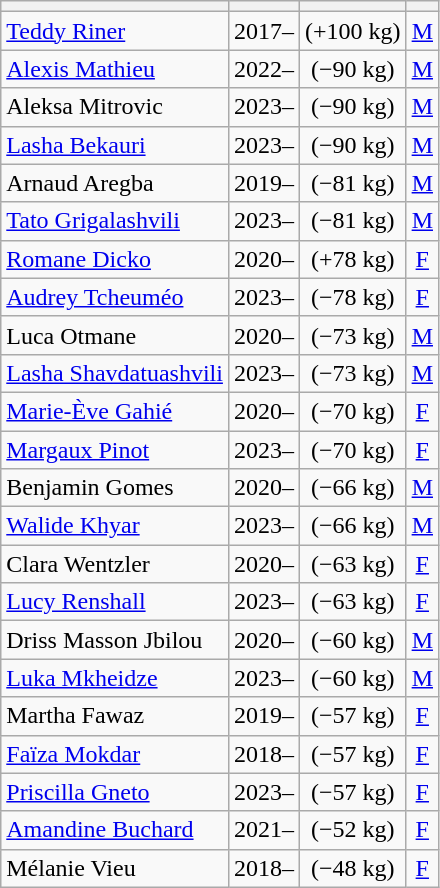<table class="wikitable plainrowheaders sortable" style="text-align:center">
<tr>
<th></th>
<th></th>
<th></th>
<th></th>
</tr>
<tr>
<td align="left"> <a href='#'>Teddy Riner</a></td>
<td>2017–</td>
<td>(+100 kg)</td>
<td><a href='#'>M</a></td>
</tr>
<tr>
<td align="left"> <a href='#'>Alexis Mathieu</a></td>
<td>2022–</td>
<td>(−90 kg)</td>
<td><a href='#'>M</a></td>
</tr>
<tr>
<td align="left"> Aleksa Mitrovic</td>
<td>2023–</td>
<td>(−90 kg)</td>
<td><a href='#'>M</a></td>
</tr>
<tr>
<td align="left"> <a href='#'>Lasha Bekauri</a></td>
<td>2023–</td>
<td>(−90 kg)</td>
<td><a href='#'>M</a></td>
</tr>
<tr>
<td align="left"> Arnaud Aregba</td>
<td>2019–</td>
<td>(−81 kg)</td>
<td><a href='#'>M</a></td>
</tr>
<tr>
<td align="left"> <a href='#'>Tato Grigalashvili</a></td>
<td>2023–</td>
<td>(−81 kg)</td>
<td><a href='#'>M</a></td>
</tr>
<tr>
<td align="left"> <a href='#'>Romane Dicko</a></td>
<td>2020–</td>
<td>(+78 kg)</td>
<td><a href='#'>F</a></td>
</tr>
<tr>
<td align="left"> <a href='#'>Audrey Tcheuméo</a></td>
<td>2023–</td>
<td>(−78 kg)</td>
<td><a href='#'>F</a></td>
</tr>
<tr>
<td align="left"> Luca Otmane</td>
<td>2020–</td>
<td>(−73 kg)</td>
<td><a href='#'>M</a></td>
</tr>
<tr>
<td align="left"> <a href='#'>Lasha Shavdatuashvili</a></td>
<td>2023–</td>
<td>(−73 kg)</td>
<td><a href='#'>M</a></td>
</tr>
<tr>
<td align="left"> <a href='#'>Marie-Ève Gahié</a></td>
<td>2020–</td>
<td>(−70 kg)</td>
<td><a href='#'>F</a></td>
</tr>
<tr>
<td align="left"> <a href='#'>Margaux Pinot</a></td>
<td>2023–</td>
<td>(−70 kg)</td>
<td><a href='#'>F</a></td>
</tr>
<tr>
<td align="left"> Benjamin Gomes</td>
<td>2020–</td>
<td>(−66 kg)</td>
<td><a href='#'>M</a></td>
</tr>
<tr>
<td align="left"> <a href='#'>Walide Khyar</a></td>
<td>2023–</td>
<td>(−66 kg)</td>
<td><a href='#'>M</a></td>
</tr>
<tr>
<td align="left"> Clara Wentzler</td>
<td>2020–</td>
<td>(−63 kg)</td>
<td><a href='#'>F</a></td>
</tr>
<tr>
<td align="left"> <a href='#'>Lucy Renshall</a></td>
<td>2023–</td>
<td>(−63 kg)</td>
<td><a href='#'>F</a></td>
</tr>
<tr>
<td align="left"> Driss Masson Jbilou</td>
<td>2020–</td>
<td>(−60 kg)</td>
<td><a href='#'>M</a></td>
</tr>
<tr>
<td align="left"> <a href='#'>Luka Mkheidze</a></td>
<td>2023–</td>
<td>(−60 kg)</td>
<td><a href='#'>M</a></td>
</tr>
<tr>
<td align="left"> Martha Fawaz</td>
<td>2019–</td>
<td>(−57 kg)</td>
<td><a href='#'>F</a></td>
</tr>
<tr>
<td align="left"> <a href='#'>Faïza Mokdar</a></td>
<td>2018–</td>
<td>(−57 kg)</td>
<td><a href='#'>F</a></td>
</tr>
<tr>
<td align="left"> <a href='#'>Priscilla Gneto</a></td>
<td>2023–</td>
<td>(−57 kg)</td>
<td><a href='#'>F</a></td>
</tr>
<tr>
<td align="left"> <a href='#'>Amandine Buchard</a></td>
<td>2021–</td>
<td>(−52 kg)</td>
<td><a href='#'>F</a></td>
</tr>
<tr>
<td align="left"> Mélanie Vieu</td>
<td>2018–</td>
<td>(−48 kg)</td>
<td><a href='#'>F</a></td>
</tr>
</table>
